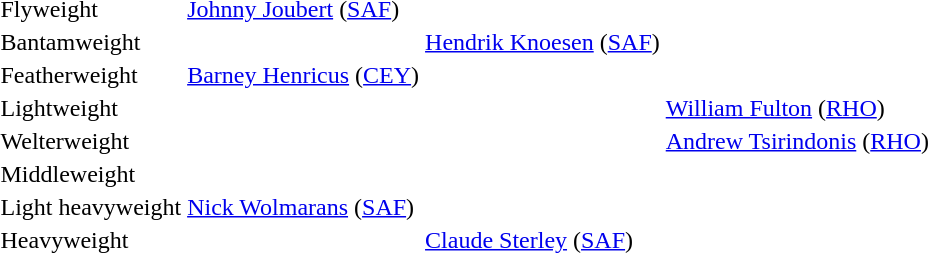<table>
<tr>
<td>Flyweight</td>
<td> <a href='#'>Johnny Joubert</a> <span>(<a href='#'>SAF</a>)</span></td>
<td></td>
<td></td>
</tr>
<tr>
<td>Bantamweight</td>
<td></td>
<td> <a href='#'>Hendrik Knoesen</a> <span>(<a href='#'>SAF</a>)</span></td>
<td></td>
</tr>
<tr>
<td>Featherweight</td>
<td> <a href='#'>Barney Henricus</a> <span>(<a href='#'>CEY</a>)</span></td>
<td></td>
<td></td>
</tr>
<tr>
<td>Lightweight</td>
<td></td>
<td></td>
<td> <a href='#'>William Fulton</a> <span>(<a href='#'>RHO</a>)</span></td>
</tr>
<tr>
<td>Welterweight</td>
<td></td>
<td></td>
<td> <a href='#'>Andrew Tsirindonis</a> <span>(<a href='#'>RHO</a>)</span></td>
</tr>
<tr>
<td>Middleweight</td>
<td></td>
<td></td>
<td></td>
</tr>
<tr>
<td>Light heavyweight</td>
<td> <a href='#'>Nick Wolmarans</a> <span>(<a href='#'>SAF</a>)</span></td>
<td></td>
<td></td>
</tr>
<tr>
<td>Heavyweight</td>
<td></td>
<td> <a href='#'>Claude Sterley</a> <span>(<a href='#'>SAF</a>)</span></td>
<td></td>
</tr>
</table>
